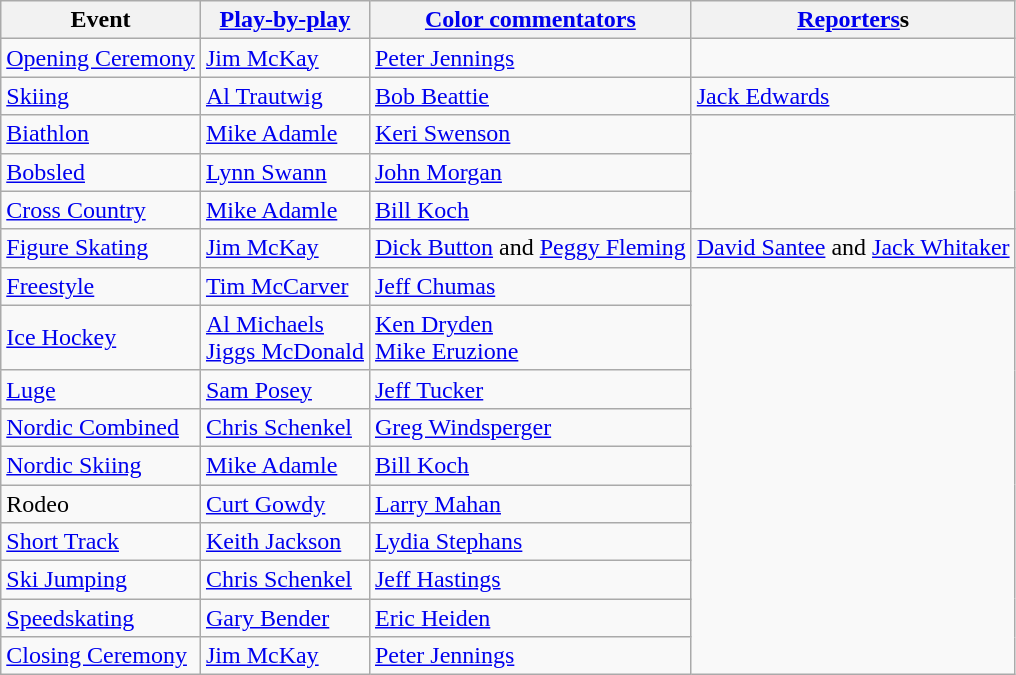<table class="wikitable">
<tr>
<th>Event</th>
<th><a href='#'>Play-by-play</a></th>
<th><a href='#'>Color commentators</a></th>
<th><a href='#'>Reporters</a>s</th>
</tr>
<tr>
<td><a href='#'>Opening Ceremony</a></td>
<td><a href='#'>Jim McKay</a></td>
<td><a href='#'>Peter Jennings</a></td>
</tr>
<tr>
<td><a href='#'>Skiing</a></td>
<td><a href='#'>Al Trautwig</a></td>
<td><a href='#'>Bob Beattie</a></td>
<td><a href='#'>Jack Edwards</a></td>
</tr>
<tr>
<td><a href='#'>Biathlon</a></td>
<td><a href='#'>Mike Adamle</a></td>
<td><a href='#'>Keri Swenson</a></td>
</tr>
<tr>
<td><a href='#'>Bobsled</a></td>
<td><a href='#'>Lynn Swann</a></td>
<td><a href='#'>John Morgan</a></td>
</tr>
<tr>
<td><a href='#'>Cross Country</a></td>
<td><a href='#'>Mike Adamle</a></td>
<td><a href='#'>Bill Koch</a></td>
</tr>
<tr>
<td><a href='#'>Figure Skating</a></td>
<td><a href='#'>Jim McKay</a></td>
<td><a href='#'>Dick Button</a> and <a href='#'>Peggy Fleming</a></td>
<td><a href='#'>David Santee</a> and <a href='#'>Jack Whitaker</a></td>
</tr>
<tr>
<td><a href='#'>Freestyle</a></td>
<td><a href='#'>Tim McCarver</a></td>
<td><a href='#'>Jeff Chumas</a></td>
</tr>
<tr>
<td><a href='#'>Ice Hockey</a></td>
<td><a href='#'>Al Michaels</a><br><a href='#'>Jiggs McDonald</a></td>
<td><a href='#'>Ken Dryden</a><br><a href='#'>Mike Eruzione</a></td>
</tr>
<tr>
<td><a href='#'>Luge</a></td>
<td><a href='#'>Sam Posey</a></td>
<td><a href='#'>Jeff Tucker</a></td>
</tr>
<tr>
<td><a href='#'>Nordic Combined</a></td>
<td><a href='#'>Chris Schenkel</a></td>
<td><a href='#'>Greg Windsperger</a></td>
</tr>
<tr>
<td><a href='#'>Nordic Skiing</a></td>
<td><a href='#'>Mike Adamle</a></td>
<td><a href='#'>Bill Koch</a></td>
</tr>
<tr>
<td>Rodeo</td>
<td><a href='#'>Curt Gowdy</a></td>
<td><a href='#'>Larry Mahan</a></td>
</tr>
<tr>
<td><a href='#'>Short Track</a></td>
<td><a href='#'>Keith Jackson</a></td>
<td><a href='#'>Lydia Stephans</a></td>
</tr>
<tr>
<td><a href='#'>Ski Jumping</a></td>
<td><a href='#'>Chris Schenkel</a></td>
<td><a href='#'>Jeff Hastings</a></td>
</tr>
<tr>
<td><a href='#'>Speedskating</a></td>
<td><a href='#'>Gary Bender</a></td>
<td><a href='#'>Eric Heiden</a></td>
</tr>
<tr>
<td><a href='#'>Closing Ceremony</a></td>
<td><a href='#'>Jim McKay</a></td>
<td><a href='#'>Peter Jennings</a></td>
</tr>
</table>
